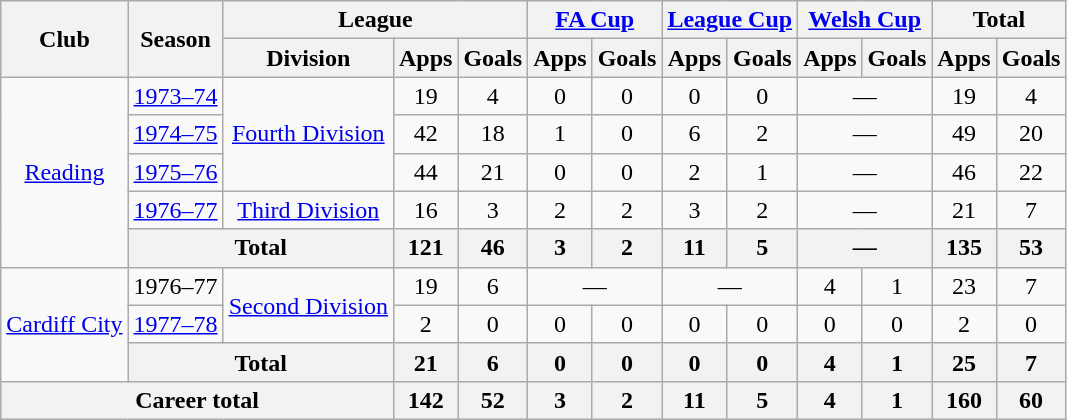<table class="wikitable" style="text-align: center">
<tr>
<th rowspan="2">Club</th>
<th rowspan="2">Season</th>
<th colspan="3">League</th>
<th colspan="2"><a href='#'>FA Cup</a></th>
<th colspan="2"><a href='#'>League Cup</a></th>
<th colspan="2"><a href='#'>Welsh Cup</a></th>
<th colspan="2">Total</th>
</tr>
<tr>
<th>Division</th>
<th>Apps</th>
<th>Goals</th>
<th>Apps</th>
<th>Goals</th>
<th>Apps</th>
<th>Goals</th>
<th>Apps</th>
<th>Goals</th>
<th>Apps</th>
<th>Goals</th>
</tr>
<tr>
<td rowspan="5"><a href='#'>Reading</a></td>
<td><a href='#'>1973–74</a></td>
<td rowspan="3"><a href='#'>Fourth Division</a></td>
<td>19</td>
<td>4</td>
<td>0</td>
<td>0</td>
<td>0</td>
<td>0</td>
<td colspan="2">—</td>
<td>19</td>
<td>4</td>
</tr>
<tr>
<td><a href='#'>1974–75</a></td>
<td>42</td>
<td>18</td>
<td>1</td>
<td>0</td>
<td>6</td>
<td>2</td>
<td colspan="2">—</td>
<td>49</td>
<td>20</td>
</tr>
<tr>
<td><a href='#'>1975–76</a></td>
<td>44</td>
<td>21</td>
<td>0</td>
<td>0</td>
<td>2</td>
<td>1</td>
<td colspan="2">—</td>
<td>46</td>
<td>22</td>
</tr>
<tr>
<td><a href='#'>1976–77</a></td>
<td><a href='#'>Third Division</a></td>
<td>16</td>
<td>3</td>
<td>2</td>
<td>2</td>
<td>3</td>
<td>2</td>
<td colspan="2">—</td>
<td>21</td>
<td>7</td>
</tr>
<tr>
<th colspan="2">Total</th>
<th>121</th>
<th>46</th>
<th>3</th>
<th>2</th>
<th>11</th>
<th>5</th>
<th colspan="2">—</th>
<th>135</th>
<th>53</th>
</tr>
<tr>
<td rowspan="3"><a href='#'>Cardiff City</a></td>
<td>1976–77</td>
<td rowspan="2"><a href='#'>Second Division</a></td>
<td>19</td>
<td>6</td>
<td colspan="2">—</td>
<td colspan="2">—</td>
<td>4</td>
<td>1</td>
<td>23</td>
<td>7</td>
</tr>
<tr>
<td><a href='#'>1977–78</a></td>
<td>2</td>
<td>0</td>
<td>0</td>
<td>0</td>
<td>0</td>
<td>0</td>
<td>0</td>
<td>0</td>
<td>2</td>
<td>0</td>
</tr>
<tr>
<th colspan="2">Total</th>
<th>21</th>
<th>6</th>
<th>0</th>
<th>0</th>
<th>0</th>
<th>0</th>
<th>4</th>
<th>1</th>
<th>25</th>
<th>7</th>
</tr>
<tr>
<th colspan="3">Career total</th>
<th>142</th>
<th>52</th>
<th>3</th>
<th>2</th>
<th>11</th>
<th>5</th>
<th>4</th>
<th>1</th>
<th>160</th>
<th>60</th>
</tr>
</table>
